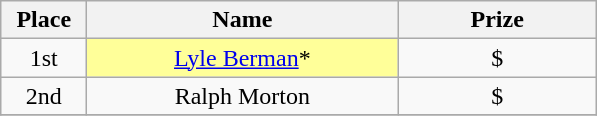<table class="wikitable">
<tr>
<th width="50">Place</th>
<th width="200">Name</th>
<th width="125">Prize</th>
</tr>
<tr>
<td align = "center">1st</td>
<td align = "center" bgcolor="#FFFF99"><a href='#'>Lyle Berman</a>*</td>
<td align = "center">$</td>
</tr>
<tr>
<td align = "center">2nd</td>
<td align = "center">Ralph Morton</td>
<td align = "center">$</td>
</tr>
<tr>
</tr>
</table>
